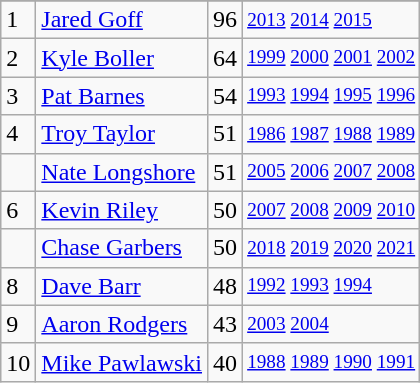<table class="wikitable">
<tr>
</tr>
<tr>
<td>1</td>
<td><a href='#'>Jared Goff</a></td>
<td>96</td>
<td style="font-size:80%;"><a href='#'>2013</a> <a href='#'>2014</a> <a href='#'>2015</a></td>
</tr>
<tr>
<td>2</td>
<td><a href='#'>Kyle Boller</a></td>
<td>64</td>
<td style="font-size:80%;"><a href='#'>1999</a> <a href='#'>2000</a> <a href='#'>2001</a> <a href='#'>2002</a></td>
</tr>
<tr>
<td>3</td>
<td><a href='#'>Pat Barnes</a></td>
<td>54</td>
<td style="font-size:80%;"><a href='#'>1993</a> <a href='#'>1994</a> <a href='#'>1995</a> <a href='#'>1996</a></td>
</tr>
<tr>
<td>4</td>
<td><a href='#'>Troy Taylor</a></td>
<td>51</td>
<td style="font-size:80%;"><a href='#'>1986</a> <a href='#'>1987</a> <a href='#'>1988</a> <a href='#'>1989</a></td>
</tr>
<tr>
<td></td>
<td><a href='#'>Nate Longshore</a></td>
<td>51</td>
<td style="font-size:80%;"><a href='#'>2005</a> <a href='#'>2006</a> <a href='#'>2007</a> <a href='#'>2008</a></td>
</tr>
<tr>
<td>6</td>
<td><a href='#'>Kevin Riley</a></td>
<td>50</td>
<td style="font-size:80%;"><a href='#'>2007</a> <a href='#'>2008</a> <a href='#'>2009</a> <a href='#'>2010</a></td>
</tr>
<tr>
<td></td>
<td><a href='#'>Chase Garbers</a></td>
<td>50</td>
<td style="font-size:80%;"><a href='#'>2018</a> <a href='#'>2019</a> <a href='#'>2020</a> <a href='#'>2021</a></td>
</tr>
<tr>
<td>8</td>
<td><a href='#'>Dave Barr</a></td>
<td>48</td>
<td style="font-size:80%;"><a href='#'>1992</a> <a href='#'>1993</a> <a href='#'>1994</a></td>
</tr>
<tr>
<td>9</td>
<td><a href='#'>Aaron Rodgers</a></td>
<td>43</td>
<td style="font-size:80%;"><a href='#'>2003</a> <a href='#'>2004</a></td>
</tr>
<tr>
<td>10</td>
<td><a href='#'>Mike Pawlawski</a></td>
<td>40</td>
<td style="font-size:80%;"><a href='#'>1988</a> <a href='#'>1989</a> <a href='#'>1990</a> <a href='#'>1991</a></td>
</tr>
</table>
